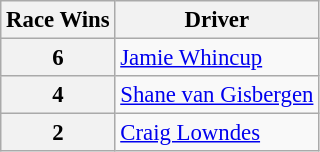<table class="wikitable" style="font-size: 95%;">
<tr>
<th>Race Wins</th>
<th>Driver</th>
</tr>
<tr>
<th>6</th>
<td> <a href='#'>Jamie Whincup</a></td>
</tr>
<tr>
<th>4</th>
<td> <a href='#'>Shane van Gisbergen</a></td>
</tr>
<tr>
<th>2</th>
<td> <a href='#'>Craig Lowndes</a></td>
</tr>
</table>
